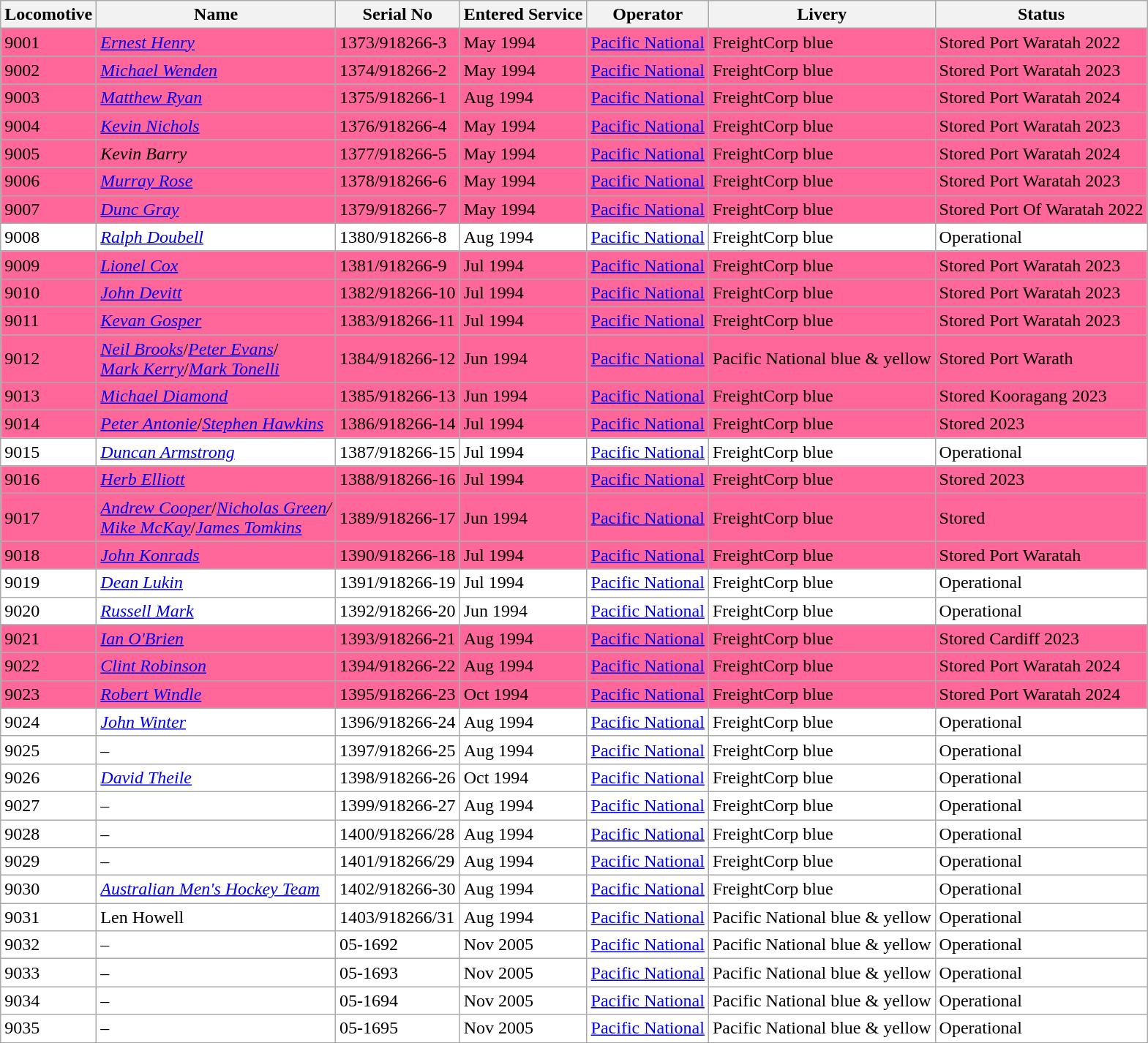<table class="wikitable sortable">
<tr>
<th>Locomotive</th>
<th>Name</th>
<th>Serial No</th>
<th>Entered Service</th>
<th>Operator</th>
<th>Livery</th>
<th>Status</th>
</tr>
<tr bgcolor=#FF6699>
<td>9001</td>
<td><em><a href='#'>Ernest Henry</a></em></td>
<td>1373/918266-3</td>
<td>May 1994</td>
<td><a href='#'>Pacific National</a></td>
<td>FreightCorp blue</td>
<td>Stored Port Waratah 2022</td>
</tr>
<tr bgcolor=#FF6699>
<td>9002</td>
<td><em><a href='#'>Michael Wenden</a></em></td>
<td>1374/918266-2</td>
<td>May 1994</td>
<td><a href='#'>Pacific National</a></td>
<td>FreightCorp blue</td>
<td>Stored Port Waratah 2023</td>
</tr>
<tr bgcolor=#FF6699>
<td>9003</td>
<td><em><a href='#'>Matthew Ryan</a></em></td>
<td>1375/918266-1</td>
<td>Aug 1994</td>
<td><a href='#'>Pacific National</a></td>
<td>FreightCorp blue</td>
<td>Stored Port Waratah 2024</td>
</tr>
<tr bgcolor=#FF6699>
<td>9004</td>
<td><em><a href='#'>Kevin Nichols</a></em></td>
<td>1376/918266-4</td>
<td>May 1994</td>
<td><a href='#'>Pacific National</a></td>
<td>FreightCorp blue</td>
<td>Stored Port Waratah 2023</td>
</tr>
<tr bgcolor=#FF6699>
<td>9005</td>
<td><em>Kevin Barry</em></td>
<td>1377/918266-5</td>
<td>May 1994</td>
<td><a href='#'>Pacific National</a></td>
<td>FreightCorp blue</td>
<td>Stored Port Waratah 2024</td>
</tr>
<tr bgcolor=#FF6699>
<td>9006</td>
<td><em><a href='#'>Murray Rose</a></em></td>
<td>1378/918266-6</td>
<td>May 1994</td>
<td><a href='#'>Pacific National</a></td>
<td>FreightCorp blue</td>
<td>Stored Port Waratah 2023</td>
</tr>
<tr bgcolor=#FF6699>
<td>9007</td>
<td><em><a href='#'>Dunc Gray</a></em></td>
<td>1379/918266-7</td>
<td>May 1994</td>
<td><a href='#'>Pacific National</a></td>
<td>FreightCorp blue</td>
<td>Stored Port Of Waratah 2022</td>
</tr>
<tr bgcolor=#FFFFFF>
<td>9008</td>
<td><em><a href='#'>Ralph Doubell</a></em></td>
<td>1380/918266-8</td>
<td>Aug 1994</td>
<td><a href='#'>Pacific National</a></td>
<td>FreightCorp blue</td>
<td>Operational</td>
</tr>
<tr bgcolor=#FF6699>
<td>9009</td>
<td><em><a href='#'>Lionel Cox</a></em></td>
<td>1381/918266-9</td>
<td>Jul 1994</td>
<td><a href='#'>Pacific National</a></td>
<td>FreightCorp blue</td>
<td>Stored Port Waratah 2023</td>
</tr>
<tr bgcolor=#FF6699>
<td>9010</td>
<td><em><a href='#'>John Devitt</a></em></td>
<td>1382/918266-10</td>
<td>Jul 1994</td>
<td><a href='#'>Pacific National</a></td>
<td>FreightCorp blue</td>
<td>Stored Port Waratah 2023</td>
</tr>
<tr bgcolor=#FF6699>
<td>9011</td>
<td><em><a href='#'>Kevan Gosper</a></em></td>
<td>1383/918266-11</td>
<td>Jul 1994</td>
<td><a href='#'>Pacific National</a></td>
<td>FreightCorp blue</td>
<td>Stored Port Waratah 2023</td>
</tr>
<tr bgcolor=#FF6699>
<td>9012</td>
<td><em><a href='#'>Neil Brooks</a></em>/<em><a href='#'>Peter Evans</a></em>/<br><em><a href='#'>Mark Kerry</a></em>/<em><a href='#'>Mark Tonelli</a></em></td>
<td>1384/918266-12</td>
<td>Jun 1994</td>
<td><a href='#'>Pacific National</a></td>
<td>Pacific National blue & yellow</td>
<td>Stored Port Warath</td>
</tr>
<tr bgcolor=#FF6699>
<td>9013</td>
<td><em><a href='#'>Michael Diamond</a></em></td>
<td>1385/918266-13</td>
<td>Jun 1994</td>
<td><a href='#'>Pacific National</a></td>
<td>FreightCorp blue</td>
<td>Stored Kooragang 2023</td>
</tr>
<tr bgcolor=#FF6699>
<td>9014</td>
<td><em><a href='#'>Peter Antonie</a></em>/<em><a href='#'>Stephen Hawkins</a></em></td>
<td>1386/918266-14</td>
<td>Jul 1994</td>
<td><a href='#'>Pacific National</a></td>
<td>FreightCorp blue</td>
<td>Stored 2023</td>
</tr>
<tr bgcolor=#FFFFFF>
<td>9015</td>
<td><em><a href='#'>Duncan Armstrong</a></em></td>
<td>1387/918266-15</td>
<td>Jul 1994</td>
<td><a href='#'>Pacific National</a></td>
<td>FreightCorp blue</td>
<td>Operational</td>
</tr>
<tr bgcolor=#FF6699>
<td>9016</td>
<td><em><a href='#'>Herb Elliott</a></em></td>
<td>1388/918266-16</td>
<td>Jul 1994</td>
<td><a href='#'>Pacific National</a></td>
<td>FreightCorp blue</td>
<td>Stored 2023</td>
</tr>
<tr bgcolor=#FF6699>
<td>9017</td>
<td><em><a href='#'>Andrew Cooper</a></em>/<em><a href='#'>Nicholas Green</a>/</em><br><em><a href='#'>Mike McKay</a></em>/<em><a href='#'>James Tomkins</a></em></td>
<td>1389/918266-17</td>
<td>Jun 1994</td>
<td><a href='#'>Pacific National</a></td>
<td>FreightCorp blue</td>
<td>Stored</td>
</tr>
<tr bgcolor=#FF6699>
<td>9018</td>
<td><em><a href='#'>John Konrads</a></em></td>
<td>1390/918266-18</td>
<td>Jul 1994</td>
<td><a href='#'>Pacific National</a></td>
<td>FreightCorp blue</td>
<td>Stored Port Waratah</td>
</tr>
<tr bgcolor=#FFFFFF>
<td>9019</td>
<td><em><a href='#'>Dean Lukin</a></em></td>
<td>1391/918266-19</td>
<td>Jul 1994</td>
<td><a href='#'>Pacific National</a></td>
<td>FreightCorp blue</td>
<td>Operational</td>
</tr>
<tr bgcolor=#FFFFFF>
<td>9020</td>
<td><em><a href='#'>Russell Mark</a></em></td>
<td>1392/918266-20</td>
<td>Jun 1994</td>
<td><a href='#'>Pacific National</a></td>
<td>FreightCorp blue</td>
<td>Operational</td>
</tr>
<tr bgcolor=#FF6699>
<td>9021</td>
<td><em><a href='#'>Ian O'Brien</a></em></td>
<td>1393/918266-21</td>
<td>Aug 1994</td>
<td><a href='#'>Pacific National</a></td>
<td>FreightCorp blue</td>
<td>Stored Cardiff 2023</td>
</tr>
<tr bgcolor=#FF6699>
<td>9022</td>
<td><em><a href='#'>Clint Robinson</a></em></td>
<td>1394/918266-22</td>
<td>Aug 1994</td>
<td><a href='#'>Pacific National</a></td>
<td>FreightCorp blue</td>
<td>Stored Port Waratah 2024</td>
</tr>
<tr bgcolor=#FF6699>
<td>9023</td>
<td><em><a href='#'>Robert Windle</a></em></td>
<td>1395/918266-23</td>
<td>Oct 1994</td>
<td><a href='#'>Pacific National</a></td>
<td>FreightCorp blue</td>
<td>Stored Port Waratah 2024</td>
</tr>
<tr bgcolor=#FFFFFF>
<td>9024</td>
<td><em><a href='#'>John Winter</a></em></td>
<td>1396/918266-24</td>
<td>Aug 1994</td>
<td><a href='#'>Pacific National</a></td>
<td>FreightCorp blue</td>
<td>Operational</td>
</tr>
<tr bgcolor=#FFFFFF>
<td>9025</td>
<td>–</td>
<td>1397/918266-25</td>
<td>Aug 1994</td>
<td><a href='#'>Pacific National</a></td>
<td>FreightCorp blue</td>
<td>Operational</td>
</tr>
<tr bgcolor=#FFFFFF>
<td>9026</td>
<td><em><a href='#'>David Theile</a></em></td>
<td>1398/918266-26</td>
<td>Oct 1994</td>
<td><a href='#'>Pacific National</a></td>
<td>FreightCorp blue</td>
<td>Operational</td>
</tr>
<tr bgcolor=#FFFFFF>
<td>9027</td>
<td>–</td>
<td>1399/918266-27</td>
<td>Aug 1994</td>
<td><a href='#'>Pacific National</a></td>
<td>FreightCorp blue</td>
<td>Operational</td>
</tr>
<tr bgcolor=#FFFFFF>
<td>9028</td>
<td>–</td>
<td>1400/918266/28</td>
<td>Aug 1994</td>
<td><a href='#'>Pacific National</a></td>
<td>FreightCorp blue</td>
<td>Operational</td>
</tr>
<tr bgcolor=#FFFFFF>
<td>9029</td>
<td>–</td>
<td>1401/918266/29</td>
<td>Aug 1994</td>
<td><a href='#'>Pacific National</a></td>
<td>FreightCorp blue</td>
<td>Operational</td>
</tr>
<tr bgcolor=#FFFFFF>
<td>9030</td>
<td><em><a href='#'>Australian Men's Hockey Team</a></em></td>
<td>1402/918266-30</td>
<td>Aug 1994</td>
<td><a href='#'>Pacific National</a></td>
<td>FreightCorp blue</td>
<td>Operational</td>
</tr>
<tr bgcolor=#FFFFFF>
<td>9031</td>
<td>Len Howell</td>
<td>1403/918266/31</td>
<td>Aug 1994</td>
<td><a href='#'>Pacific National</a></td>
<td>Pacific National blue & yellow</td>
<td>Operational</td>
</tr>
<tr bgcolor=#FFFFFF>
<td>9032</td>
<td>–</td>
<td>05-1692</td>
<td>Nov 2005</td>
<td><a href='#'>Pacific National</a></td>
<td>Pacific National blue & yellow</td>
<td>Operational</td>
</tr>
<tr bgcolor=#FFFFFF>
<td>9033</td>
<td>–</td>
<td>05-1693</td>
<td>Nov 2005</td>
<td><a href='#'>Pacific National</a></td>
<td>Pacific National blue & yellow</td>
<td>Operational</td>
</tr>
<tr bgcolor=#FFFFFF>
<td>9034</td>
<td>–</td>
<td>05-1694</td>
<td>Nov 2005</td>
<td><a href='#'>Pacific National</a></td>
<td>Pacific National blue & yellow</td>
<td>Operational</td>
</tr>
<tr bgcolor=#FFFFFF>
<td>9035</td>
<td>–</td>
<td>05-1695</td>
<td>Nov 2005</td>
<td><a href='#'>Pacific National</a></td>
<td>Pacific National blue & yellow</td>
<td>Operational</td>
</tr>
</table>
